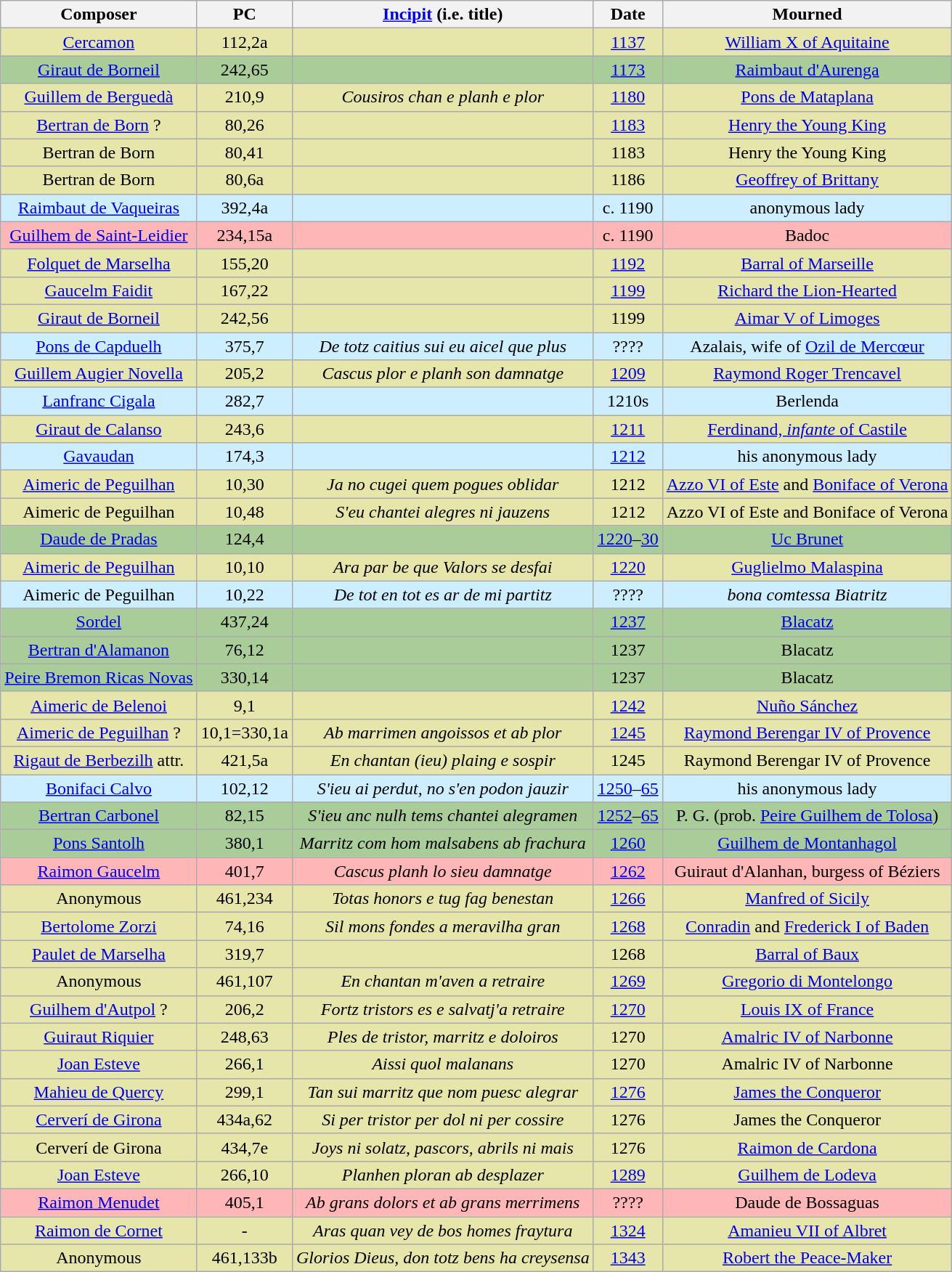<table class="wikitable" style="text-align:center;">
<tr>
<th>Composer</th>
<th>PC</th>
<th><a href='#'>Incipit</a> (i.e. title)</th>
<th>Date</th>
<th>Mourned</th>
</tr>
<tr style="background:#E6E6AA">
<td><a href='#'>Cercamon</a></td>
<td>112,2a</td>
<td><em></em></td>
<td><a href='#'>1137</a></td>
<td><a href='#'>William X of Aquitaine</a></td>
</tr>
<tr style="background:#AACC99">
<td><a href='#'>Giraut de Borneil</a></td>
<td>242,65</td>
<td><em></em></td>
<td><a href='#'>1173</a></td>
<td><a href='#'>Raimbaut d'Aurenga</a></td>
</tr>
<tr style="background:#E6E6AA">
<td><a href='#'>Guillem de Berguedà</a></td>
<td>210,9</td>
<td><em>Cousiros chan e planh e plor</em></td>
<td><a href='#'>1180</a></td>
<td><a href='#'>Pons de Mataplana</a></td>
</tr>
<tr style="background:#E6E6AA">
<td><a href='#'>Bertran de Born</a> ?</td>
<td>80,26</td>
<td><em></em></td>
<td><a href='#'>1183</a></td>
<td><a href='#'>Henry the Young King</a></td>
</tr>
<tr style="background:#E6E6AA">
<td>Bertran de Born</td>
<td>80,41</td>
<td><em></em></td>
<td>1183</td>
<td>Henry the Young King</td>
</tr>
<tr style="background:#E6E6AA">
<td>Bertran de Born</td>
<td>80,6a</td>
<td><em></em></td>
<td>1186</td>
<td><a href='#'>Geoffrey of Brittany</a></td>
</tr>
<tr style="background:#CCEEFF">
<td><a href='#'>Raimbaut de Vaqueiras</a></td>
<td>392,4a</td>
<td><em></em></td>
<td>c. 1190</td>
<td>anonymous lady</td>
</tr>
<tr style="background:#FFB6B6">
<td><a href='#'>Guilhem de Saint-Leidier</a></td>
<td>234,15a</td>
<td><em></em></td>
<td>c. 1190</td>
<td>Badoc</td>
</tr>
<tr style="background:#E6E6AA">
<td><a href='#'>Folquet de Marselha</a></td>
<td>155,20</td>
<td><em></em></td>
<td><a href='#'>1192</a></td>
<td><a href='#'>Barral of Marseille</a></td>
</tr>
<tr style="background:#E6E6AA">
<td><a href='#'>Gaucelm Faidit</a></td>
<td>167,22</td>
<td><em></em></td>
<td><a href='#'>1199</a></td>
<td><a href='#'>Richard the Lion-Hearted</a></td>
</tr>
<tr style="background:#E6E6AA">
<td><a href='#'>Giraut de Borneil</a></td>
<td>242,56</td>
<td><em></em></td>
<td>1199</td>
<td><a href='#'>Aimar V of Limoges</a></td>
</tr>
<tr style="background:#CCEEFF">
<td><a href='#'>Pons de Capduelh</a></td>
<td>375,7</td>
<td><em>De totz caitius sui eu aicel que plus</em></td>
<td>????</td>
<td>Azalais, wife of <a href='#'>Ozil de Mercœur</a></td>
</tr>
<tr style="background:#E6E6AA">
<td><a href='#'>Guillem Augier Novella</a></td>
<td>205,2</td>
<td><em>Cascus plor e planh son damnatge</em></td>
<td><a href='#'>1209</a></td>
<td><a href='#'>Raymond Roger Trencavel</a></td>
</tr>
<tr style="background:#CCEEFF">
<td><a href='#'>Lanfranc Cigala</a></td>
<td>282,7</td>
<td><em></em></td>
<td>1210s</td>
<td>Berlenda</td>
</tr>
<tr style="background:#E6E6AA">
<td><a href='#'>Giraut de Calanso</a></td>
<td>243,6</td>
<td><em></em></td>
<td><a href='#'>1211</a></td>
<td><a href='#'>Ferdinand, <em>infante</em> of Castile</a></td>
</tr>
<tr style="background:#CCEEFF">
<td><a href='#'>Gavaudan</a></td>
<td>174,3</td>
<td><em></em></td>
<td><a href='#'>1212</a></td>
<td>his anonymous lady</td>
</tr>
<tr style="background:#E6E6AA">
<td><a href='#'>Aimeric de Peguilhan</a></td>
<td>10,30</td>
<td><em>Ja no cugei quem pogues oblidar</em></td>
<td>1212</td>
<td><a href='#'>Azzo VI of Este</a> and <a href='#'>Boniface of Verona</a></td>
</tr>
<tr style="background:#E6E6AA">
<td>Aimeric de Peguilhan</td>
<td>10,48</td>
<td><em>S'eu chantei alegres ni jauzens</em></td>
<td>1212</td>
<td>Azzo VI of Este and Boniface of Verona</td>
</tr>
<tr style="background:#AACC99">
<td><a href='#'>Daude de Pradas</a></td>
<td>124,4</td>
<td><em></em></td>
<td><a href='#'>1220</a>–<a href='#'>30</a></td>
<td><a href='#'>Uc Brunet</a></td>
</tr>
<tr style="background:#E6E6AA">
<td><a href='#'>Aimeric de Peguilhan</a></td>
<td>10,10</td>
<td><em>Ara par be que Valors se desfai</em></td>
<td><a href='#'>1220</a></td>
<td><a href='#'>Guglielmo Malaspina</a></td>
</tr>
<tr style="background:#CCEEFF">
<td>Aimeric de Peguilhan</td>
<td>10,22</td>
<td><em>De tot en tot es ar de mi partitz</em></td>
<td>????</td>
<td><em>bona comtessa Biatritz</em></td>
</tr>
<tr style="background:#AACC99">
<td><a href='#'>Sordel</a></td>
<td>437,24</td>
<td><em></em></td>
<td><a href='#'>1237</a></td>
<td><a href='#'>Blacatz</a></td>
</tr>
<tr style="background:#AACC99">
<td><a href='#'>Bertran d'Alamanon</a></td>
<td>76,12</td>
<td><em></em></td>
<td>1237</td>
<td>Blacatz</td>
</tr>
<tr style="background:#AACC99">
<td><a href='#'>Peire Bremon Ricas Novas</a></td>
<td>330,14</td>
<td><em></em></td>
<td>1237</td>
<td>Blacatz</td>
</tr>
<tr style="background:#E6E6AA">
<td><a href='#'>Aimeric de Belenoi</a></td>
<td>9,1</td>
<td><em></em></td>
<td><a href='#'>1242</a></td>
<td><a href='#'>Nuño Sánchez</a></td>
</tr>
<tr style="background:#E6E6AA">
<td><a href='#'>Aimeric de Peguilhan</a> ?</td>
<td>10,1=330,1a</td>
<td><em>Ab marrimen angoissos et ab plor</em></td>
<td><a href='#'>1245</a></td>
<td><a href='#'>Raymond Berengar IV of Provence</a></td>
</tr>
<tr style="background:#E6E6AA">
<td><a href='#'>Rigaut de Berbezilh</a> attr.</td>
<td>421,5a</td>
<td><em>En chantan (ieu) plaing e sospir</em></td>
<td>1245</td>
<td>Raymond Berengar IV of Provence</td>
</tr>
<tr style="background:#CCEEFF">
<td><a href='#'>Bonifaci Calvo</a></td>
<td>102,12</td>
<td><em>S'ieu ai perdut, no s'en podon jauzir</em></td>
<td><a href='#'>1250</a>–<a href='#'>65</a></td>
<td>his anonymous lady</td>
</tr>
<tr style="background:#AACC99">
<td><a href='#'>Bertran Carbonel</a></td>
<td>82,15</td>
<td><em>S'ieu anc nulh tems chantei alegramen</em></td>
<td><a href='#'>1252</a>–<a href='#'>65</a></td>
<td>P. G. (prob. <a href='#'>Peire Guilhem de Tolosa</a>)</td>
</tr>
<tr style="background:#AACC99">
<td><a href='#'>Pons Santolh</a></td>
<td>380,1</td>
<td><em>Marritz com hom malsabens ab frachura</em></td>
<td><a href='#'>1260</a></td>
<td><a href='#'>Guilhem de Montanhagol</a></td>
</tr>
<tr style="background:#FFB6B6">
<td><a href='#'>Raimon Gaucelm</a></td>
<td>401,7</td>
<td><em>Cascus planh lo sieu damnatge</em></td>
<td><a href='#'>1262</a></td>
<td>Guiraut d'Alanhan, burgess of Béziers</td>
</tr>
<tr style="background:#E6E6AA">
<td>Anonymous</td>
<td>461,234</td>
<td><em>Totas honors e tug fag benestan</em></td>
<td><a href='#'>1266</a></td>
<td><a href='#'>Manfred of Sicily</a></td>
</tr>
<tr style="background:#E6E6AA">
<td><a href='#'>Bertolome Zorzi</a></td>
<td>74,16</td>
<td><em>Sil mons fondes a meravilha gran</em></td>
<td><a href='#'>1268</a></td>
<td><a href='#'>Conradin</a> and <a href='#'>Frederick I of Baden</a></td>
</tr>
<tr style="background:#E6E6AA">
<td><a href='#'>Paulet de Marselha</a></td>
<td>319,7</td>
<td><em></em></td>
<td>1268</td>
<td><a href='#'>Barral of Baux</a></td>
</tr>
<tr style="background:#E6E6AA">
<td>Anonymous</td>
<td>461,107</td>
<td><em>En chantan m'aven a retraire</em></td>
<td><a href='#'>1269</a></td>
<td><a href='#'>Gregorio di Montelongo</a></td>
</tr>
<tr style="background:#E6E6AA">
<td><a href='#'>Guilhem d'Autpol</a> ?</td>
<td>206,2</td>
<td><em>Fortz tristors es e salvatj'a retraire</em></td>
<td><a href='#'>1270</a></td>
<td><a href='#'>Louis IX of France</a></td>
</tr>
<tr style="background:#E6E6AA">
<td><a href='#'>Guiraut Riquier</a></td>
<td>248,63</td>
<td><em>Ples de tristor, marritz e doloiros</em></td>
<td>1270</td>
<td><a href='#'>Amalric IV of Narbonne</a></td>
</tr>
<tr style="background:#E6E6AA">
<td><a href='#'>Joan Esteve</a></td>
<td>266,1</td>
<td><em>Aissi quol malanans</em></td>
<td>1270</td>
<td>Amalric IV of Narbonne</td>
</tr>
<tr style="background:#E6E6AA">
<td><a href='#'>Mahieu de Quercy</a></td>
<td>299,1</td>
<td><em>Tan sui marritz que nom puesc alegrar</em></td>
<td><a href='#'>1276</a></td>
<td><a href='#'>James the Conqueror</a></td>
</tr>
<tr style="background:#E6E6AA">
<td><a href='#'>Cerverí de Girona</a></td>
<td>434a,62</td>
<td><em>Si per tristor per dol ni per cossire</em></td>
<td>1276</td>
<td>James the Conqueror</td>
</tr>
<tr style="background:#E6E6AA">
<td>Cerverí de Girona</td>
<td>434,7e</td>
<td><em>Joys ni solatz, pascors, abrils ni mais</em></td>
<td>1276</td>
<td><a href='#'>Raimon de Cardona</a></td>
</tr>
<tr style="background:#E6E6AA">
<td><a href='#'>Joan Esteve</a></td>
<td>266,10</td>
<td><em>Planhen ploran ab desplazer</em></td>
<td><a href='#'>1289</a></td>
<td><a href='#'>Guilhem de Lodeva</a></td>
</tr>
<tr style="background:#FFB6B6">
<td><a href='#'>Raimon Menudet</a></td>
<td>405,1</td>
<td><em>Ab grans dolors et ab grans merrimens</em></td>
<td>????</td>
<td>Daude de Bossaguas</td>
</tr>
<tr style="background:#E6E6AA">
<td><a href='#'>Raimon de Cornet</a></td>
<td>-</td>
<td><em>Aras quan vey de bos homes fraytura</em></td>
<td><a href='#'>1324</a></td>
<td><a href='#'>Amanieu VII of Albret</a></td>
</tr>
<tr style="background:#E6E6AA">
<td>Anonymous</td>
<td>461,133b</td>
<td><em>Glorios Dieus, don totz bens ha creysensa</em></td>
<td><a href='#'>1343</a></td>
<td><a href='#'>Robert the Peace-Maker</a></td>
</tr>
</table>
